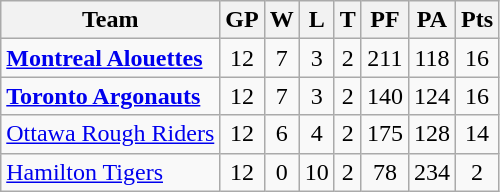<table class="wikitable">
<tr>
<th>Team</th>
<th>GP</th>
<th>W</th>
<th>L</th>
<th>T</th>
<th>PF</th>
<th>PA</th>
<th>Pts</th>
</tr>
<tr align="center">
<td align="left"><strong><a href='#'>Montreal Alouettes</a></strong></td>
<td>12</td>
<td>7</td>
<td>3</td>
<td>2</td>
<td>211</td>
<td>118</td>
<td>16</td>
</tr>
<tr align="center">
<td align="left"><strong><a href='#'>Toronto Argonauts</a></strong></td>
<td>12</td>
<td>7</td>
<td>3</td>
<td>2</td>
<td>140</td>
<td>124</td>
<td>16</td>
</tr>
<tr align="center">
<td align="left"><a href='#'>Ottawa Rough Riders</a></td>
<td>12</td>
<td>6</td>
<td>4</td>
<td>2</td>
<td>175</td>
<td>128</td>
<td>14</td>
</tr>
<tr align="center">
<td align="left"><a href='#'>Hamilton Tigers</a></td>
<td>12</td>
<td>0</td>
<td>10</td>
<td>2</td>
<td>78</td>
<td>234</td>
<td>2</td>
</tr>
</table>
